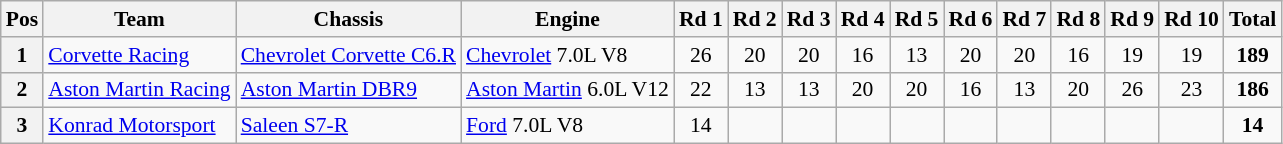<table class="wikitable" style="font-size: 90%;">
<tr>
<th>Pos</th>
<th>Team</th>
<th>Chassis</th>
<th>Engine</th>
<th>Rd 1</th>
<th>Rd 2</th>
<th>Rd 3</th>
<th>Rd 4</th>
<th>Rd 5</th>
<th>Rd 6</th>
<th>Rd 7</th>
<th>Rd 8</th>
<th>Rd 9</th>
<th>Rd 10</th>
<th>Total</th>
</tr>
<tr>
<th>1</th>
<td> <a href='#'>Corvette Racing</a></td>
<td><a href='#'>Chevrolet Corvette C6.R</a></td>
<td><a href='#'>Chevrolet</a> 7.0L V8</td>
<td align="center">26</td>
<td align="center">20</td>
<td align="center">20</td>
<td align="center">16</td>
<td align="center">13</td>
<td align="center">20</td>
<td align="center">20</td>
<td align="center">16</td>
<td align="center">19</td>
<td align="center">19</td>
<td align="center"><strong>189</strong></td>
</tr>
<tr>
<th>2</th>
<td> <a href='#'>Aston Martin Racing</a></td>
<td><a href='#'>Aston Martin DBR9</a></td>
<td><a href='#'>Aston Martin</a> 6.0L V12</td>
<td align="center">22</td>
<td align="center">13</td>
<td align="center">13</td>
<td align="center">20</td>
<td align="center">20</td>
<td align="center">16</td>
<td align="center">13</td>
<td align="center">20</td>
<td align="center">26</td>
<td align="center">23</td>
<td align="center"><strong>186</strong></td>
</tr>
<tr>
<th>3</th>
<td> <a href='#'>Konrad Motorsport</a></td>
<td><a href='#'>Saleen S7-R</a></td>
<td><a href='#'>Ford</a> 7.0L V8</td>
<td align="center">14</td>
<td></td>
<td></td>
<td></td>
<td></td>
<td></td>
<td></td>
<td></td>
<td></td>
<td></td>
<td align="center"><strong>14</strong></td>
</tr>
</table>
